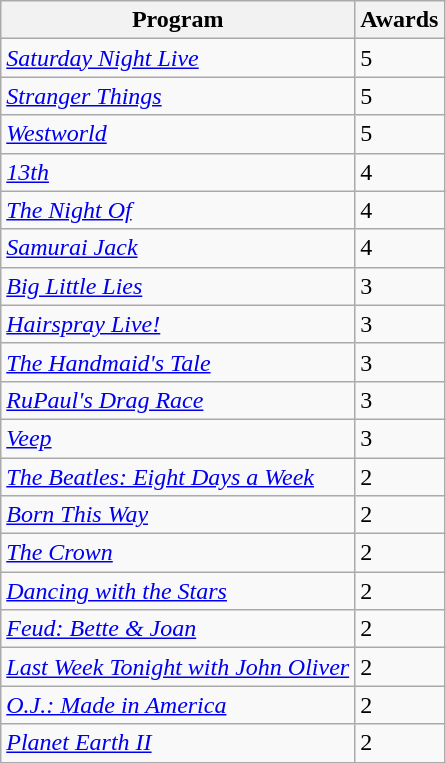<table class="wikitable sortable">
<tr>
<th>Program</th>
<th>Awards</th>
</tr>
<tr>
<td><em><a href='#'>Saturday Night Live</a></em></td>
<td>5</td>
</tr>
<tr>
<td><em><a href='#'>Stranger Things</a></em></td>
<td>5</td>
</tr>
<tr>
<td><em><a href='#'>Westworld</a></em></td>
<td>5</td>
</tr>
<tr>
<td><em><a href='#'>13th</a></em></td>
<td>4</td>
</tr>
<tr>
<td><em><a href='#'>The Night Of</a></em></td>
<td>4</td>
</tr>
<tr>
<td><em><a href='#'>Samurai Jack</a></em></td>
<td>4</td>
</tr>
<tr>
<td><em><a href='#'>Big Little Lies</a></em></td>
<td>3</td>
</tr>
<tr>
<td><em><a href='#'>Hairspray Live!</a></em></td>
<td>3</td>
</tr>
<tr>
<td><em><a href='#'>The Handmaid's Tale</a></em></td>
<td>3</td>
</tr>
<tr>
<td><em><a href='#'>RuPaul's Drag Race</a></em></td>
<td>3</td>
</tr>
<tr>
<td><em><a href='#'>Veep</a></em></td>
<td>3</td>
</tr>
<tr>
<td><em><a href='#'>The Beatles: Eight Days a Week</a></em></td>
<td>2</td>
</tr>
<tr>
<td><em><a href='#'>Born This Way</a></em></td>
<td>2</td>
</tr>
<tr>
<td><em><a href='#'>The Crown</a></em></td>
<td>2</td>
</tr>
<tr>
<td><em><a href='#'>Dancing with the Stars</a></em></td>
<td>2</td>
</tr>
<tr>
<td><em><a href='#'>Feud: Bette & Joan</a></em></td>
<td>2</td>
</tr>
<tr>
<td><em><a href='#'>Last Week Tonight with John Oliver</a></em></td>
<td>2</td>
</tr>
<tr>
<td><em><a href='#'>O.J.: Made in America</a></em></td>
<td>2</td>
</tr>
<tr>
<td><em><a href='#'>Planet Earth II</a></em></td>
<td>2</td>
</tr>
</table>
